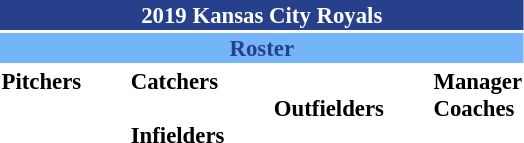<table class="toccolours" style="font-size: 95%;">
<tr>
<th colspan="10" style="background-color: #27408B; color: #FFFFFF; text-align: center;">2019 Kansas City Royals</th>
</tr>
<tr>
<td colspan="10" style="background-color: #74B4FA; color: #27408B; text-align: center;"><strong>Roster</strong></td>
</tr>
<tr>
<td valign="top"><strong>Pitchers</strong><br>

























</td>
<td width="25px"></td>
<td valign="top"><strong>Catchers</strong><br>


<br><strong>Infielders</strong>










</td>
<td width="25px"></td>
<td valign="top"><br><strong>Outfielders</strong>








</td>
<td width="25px"></td>
<td valign="top"><strong>Manager</strong><br>
<strong>Coaches</strong>
 
 
 
 
 
 
 
 </td>
</tr>
</table>
